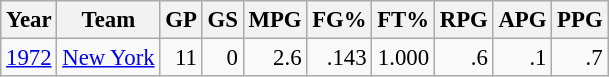<table class="wikitable sortable" style="font-size:95%; text-align:right;">
<tr>
<th>Year</th>
<th>Team</th>
<th>GP</th>
<th>GS</th>
<th>MPG</th>
<th>FG%</th>
<th>FT%</th>
<th>RPG</th>
<th>APG</th>
<th>PPG</th>
</tr>
<tr>
<td style="text-align:left;"><a href='#'>1972</a></td>
<td style="text-align:left;"><a href='#'>New York</a></td>
<td>11</td>
<td>0</td>
<td>2.6</td>
<td>.143</td>
<td>1.000</td>
<td>.6</td>
<td>.1</td>
<td>.7</td>
</tr>
</table>
